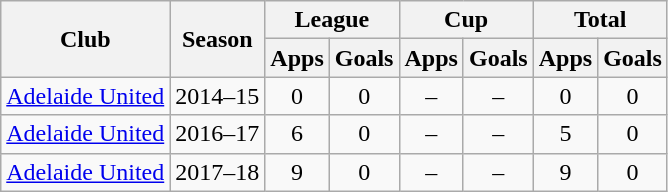<table class="wikitable" style="text-align:center">
<tr>
<th rowspan="2">Club</th>
<th rowspan="2">Season</th>
<th colspan="2">League</th>
<th colspan="2">Cup</th>
<th colspan="2">Total</th>
</tr>
<tr>
<th>Apps</th>
<th>Goals</th>
<th>Apps</th>
<th>Goals</th>
<th>Apps</th>
<th>Goals</th>
</tr>
<tr>
<td><a href='#'>Adelaide United</a></td>
<td>2014–15</td>
<td>0</td>
<td>0</td>
<td>–</td>
<td>–</td>
<td>0</td>
<td>0</td>
</tr>
<tr>
<td><a href='#'>Adelaide United</a></td>
<td>2016–17</td>
<td>6</td>
<td>0</td>
<td>–</td>
<td>–</td>
<td>5</td>
<td>0</td>
</tr>
<tr>
<td><a href='#'>Adelaide United</a></td>
<td>2017–18</td>
<td>9</td>
<td>0</td>
<td>–</td>
<td>–</td>
<td>9</td>
<td>0</td>
</tr>
</table>
